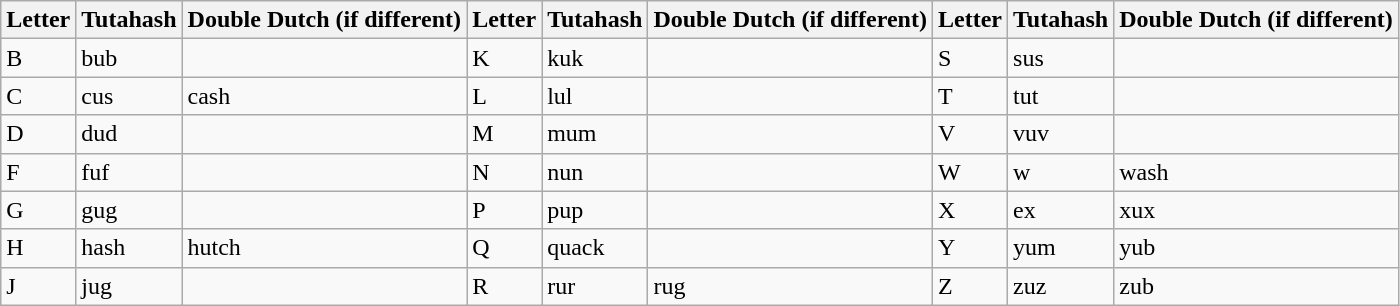<table class="wikitable">
<tr>
<th>Letter</th>
<th>Tutahash</th>
<th>Double Dutch (if different)</th>
<th>Letter</th>
<th>Tutahash</th>
<th>Double Dutch (if different)</th>
<th>Letter</th>
<th>Tutahash</th>
<th>Double Dutch (if different)</th>
</tr>
<tr>
<td>B</td>
<td>bub</td>
<td></td>
<td>K</td>
<td>kuk</td>
<td></td>
<td>S</td>
<td>sus</td>
<td></td>
</tr>
<tr>
<td>C</td>
<td>cus</td>
<td>cash</td>
<td>L</td>
<td>lul</td>
<td></td>
<td>T</td>
<td>tut</td>
<td></td>
</tr>
<tr>
<td>D</td>
<td>dud</td>
<td></td>
<td>M</td>
<td>mum</td>
<td></td>
<td>V</td>
<td>vuv</td>
<td></td>
</tr>
<tr>
<td>F</td>
<td>fuf</td>
<td></td>
<td>N</td>
<td>nun</td>
<td></td>
<td>W</td>
<td>w</td>
<td>wash</td>
</tr>
<tr>
<td>G</td>
<td>gug</td>
<td></td>
<td>P</td>
<td>pup</td>
<td></td>
<td>X</td>
<td>ex</td>
<td>xux</td>
</tr>
<tr>
<td>H</td>
<td>hash</td>
<td>hutch</td>
<td>Q</td>
<td>quack</td>
<td></td>
<td>Y</td>
<td>yum</td>
<td>yub</td>
</tr>
<tr>
<td>J</td>
<td>jug</td>
<td></td>
<td>R</td>
<td>rur</td>
<td>rug</td>
<td>Z</td>
<td>zuz</td>
<td>zub</td>
</tr>
</table>
